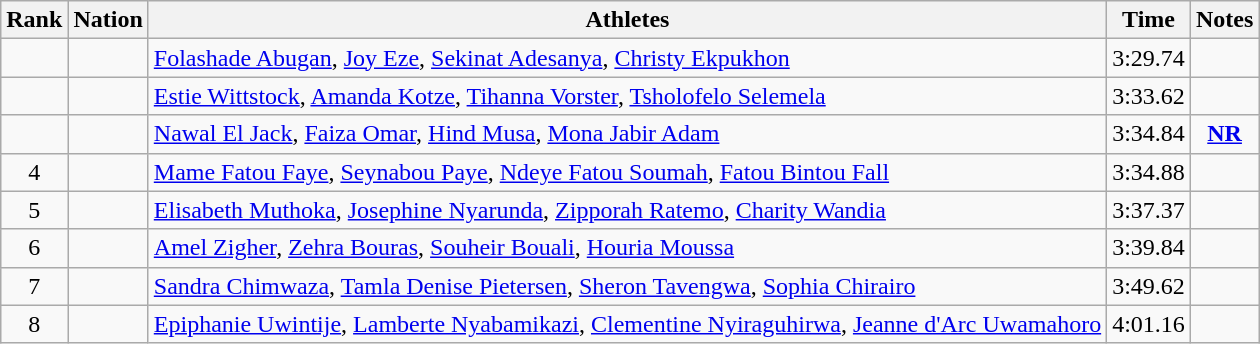<table class="wikitable sortable" style="text-align:center;">
<tr>
<th>Rank</th>
<th>Nation</th>
<th>Athletes</th>
<th>Time</th>
<th>Notes</th>
</tr>
<tr>
<td></td>
<td align=left></td>
<td align=left><a href='#'>Folashade Abugan</a>, <a href='#'>Joy Eze</a>, <a href='#'>Sekinat Adesanya</a>, <a href='#'>Christy Ekpukhon</a></td>
<td>3:29.74</td>
<td></td>
</tr>
<tr>
<td></td>
<td align=left></td>
<td align=left><a href='#'>Estie Wittstock</a>, <a href='#'>Amanda Kotze</a>, <a href='#'>Tihanna Vorster</a>, <a href='#'>Tsholofelo Selemela</a></td>
<td>3:33.62</td>
<td></td>
</tr>
<tr>
<td></td>
<td align=left></td>
<td align=left><a href='#'>Nawal El Jack</a>, <a href='#'>Faiza Omar</a>, <a href='#'>Hind Musa</a>, <a href='#'>Mona Jabir Adam</a></td>
<td>3:34.84</td>
<td><strong><a href='#'>NR</a></strong></td>
</tr>
<tr>
<td>4</td>
<td align=left></td>
<td align=left><a href='#'>Mame Fatou Faye</a>, <a href='#'>Seynabou Paye</a>, <a href='#'>Ndeye Fatou Soumah</a>, <a href='#'>Fatou Bintou Fall</a></td>
<td>3:34.88</td>
<td></td>
</tr>
<tr>
<td>5</td>
<td align=left></td>
<td align=left><a href='#'>Elisabeth Muthoka</a>, <a href='#'>Josephine Nyarunda</a>, <a href='#'>Zipporah Ratemo</a>, <a href='#'>Charity Wandia</a></td>
<td>3:37.37</td>
<td></td>
</tr>
<tr>
<td>6</td>
<td align=left></td>
<td align=left><a href='#'>Amel Zigher</a>, <a href='#'>Zehra Bouras</a>, <a href='#'>Souheir Bouali</a>, <a href='#'>Houria Moussa</a></td>
<td>3:39.84</td>
<td></td>
</tr>
<tr>
<td>7</td>
<td align=left></td>
<td align=left><a href='#'>Sandra Chimwaza</a>, <a href='#'>Tamla Denise Pietersen</a>, <a href='#'>Sheron Tavengwa</a>, <a href='#'>Sophia Chirairo</a></td>
<td>3:49.62</td>
<td></td>
</tr>
<tr>
<td>8</td>
<td align=left></td>
<td align=left><a href='#'>Epiphanie Uwintije</a>, <a href='#'>Lamberte Nyabamikazi</a>, <a href='#'>Clementine Nyiraguhirwa</a>, <a href='#'>Jeanne d'Arc Uwamahoro</a></td>
<td>4:01.16</td>
<td></td>
</tr>
</table>
